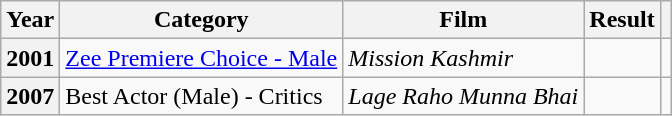<table class="wikitable">
<tr>
<th>Year</th>
<th>Category</th>
<th>Film</th>
<th>Result</th>
<th></th>
</tr>
<tr>
<th>2001</th>
<td><a href='#'>Zee Premiere Choice - Male</a></td>
<td><em>Mission Kashmir</em></td>
<td></td>
<td></td>
</tr>
<tr>
<th>2007</th>
<td>Best Actor (Male) - Critics</td>
<td><em>Lage Raho Munna Bhai</em></td>
<td></td>
<td></td>
</tr>
</table>
